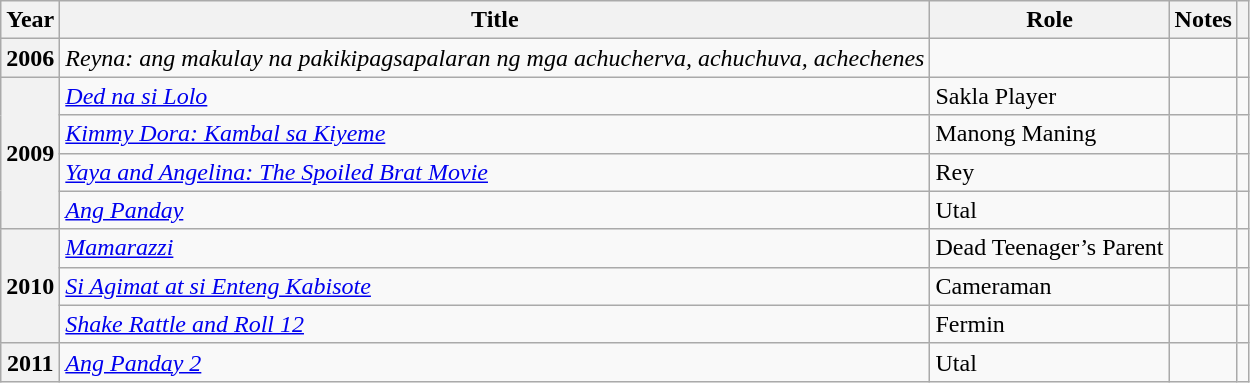<table class="wikitable sortable plainrowheaders">
<tr>
<th scope="col">Year</th>
<th scope="col">Title</th>
<th scope="col">Role</th>
<th scope="col" class="unsortable">Notes</th>
<th scope="col" class="unsortable"></th>
</tr>
<tr>
<th scope="row">2006</th>
<td><em>Reyna: ang makulay na pakikipagsapalaran ng mga achucherva, achuchuva, achechenes</em></td>
<td></td>
<td></td>
<td></td>
</tr>
<tr>
<th rowspan="4" scope="row">2009</th>
<td><em><a href='#'>Ded na si Lolo</a></em></td>
<td>Sakla Player</td>
<td></td>
<td></td>
</tr>
<tr>
<td><em><a href='#'>Kimmy Dora: Kambal sa Kiyeme</a></em></td>
<td>Manong Maning</td>
<td></td>
<td></td>
</tr>
<tr>
<td><em><a href='#'>Yaya and Angelina: The Spoiled Brat Movie</a></em></td>
<td>Rey</td>
<td></td>
<td></td>
</tr>
<tr>
<td><em><a href='#'>Ang Panday</a></em></td>
<td>Utal</td>
<td></td>
<td></td>
</tr>
<tr>
<th rowspan="3" scope="row">2010</th>
<td><em><a href='#'>Mamarazzi</a></em></td>
<td>Dead Teenager’s Parent</td>
<td></td>
<td></td>
</tr>
<tr>
<td><em><a href='#'>Si Agimat at si Enteng Kabisote</a></em></td>
<td>Cameraman</td>
<td></td>
<td></td>
</tr>
<tr>
<td><em><a href='#'>Shake Rattle and Roll 12</a></em></td>
<td>Fermin</td>
<td></td>
<td></td>
</tr>
<tr>
<th scope="row">2011</th>
<td><em><a href='#'>Ang Panday 2</a></em></td>
<td>Utal</td>
<td></td>
<td></td>
</tr>
</table>
